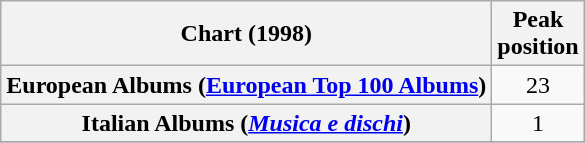<table class="wikitable sortable plainrowheaders" style="text-align:center">
<tr>
<th scope="col">Chart (1998)</th>
<th scope="col">Peak<br>position</th>
</tr>
<tr>
<th scope="row">European Albums (<a href='#'>European Top 100 Albums</a>)</th>
<td>23</td>
</tr>
<tr>
<th scope="row">Italian Albums (<em><a href='#'>Musica e dischi</a></em>)</th>
<td>1</td>
</tr>
<tr>
</tr>
</table>
